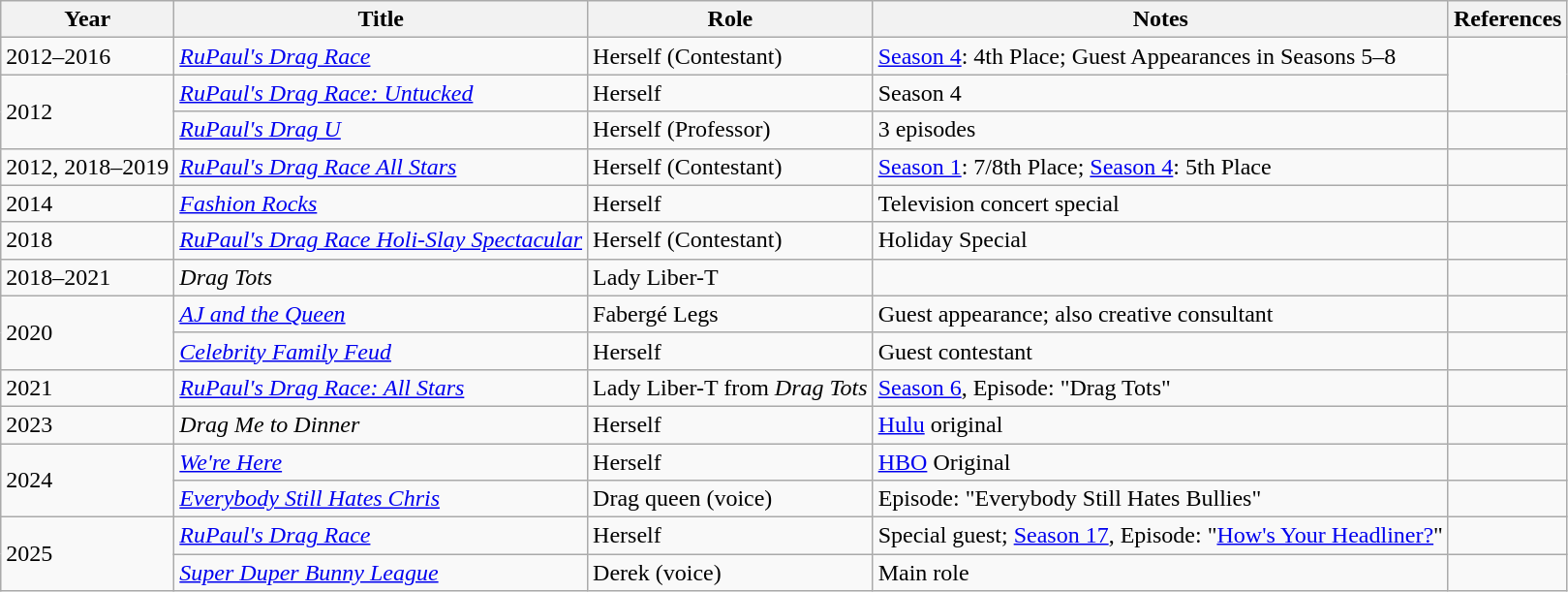<table class="wikitable plainrowheaders" style="text-align:left;">
<tr>
<th>Year</th>
<th>Title</th>
<th>Role</th>
<th>Notes</th>
<th>References</th>
</tr>
<tr>
<td>2012–2016</td>
<td><em><a href='#'>RuPaul's Drag Race</a></em></td>
<td>Herself (Contestant)</td>
<td><a href='#'>Season 4</a>: 4th Place;  Guest Appearances in Seasons 5–8</td>
<td rowspan="2" style="text-align: center;"></td>
</tr>
<tr>
<td rowspan="2">2012</td>
<td><em><a href='#'>RuPaul's Drag Race: Untucked</a></em></td>
<td>Herself</td>
<td>Season 4</td>
</tr>
<tr>
<td><em><a href='#'>RuPaul's Drag U</a></em></td>
<td>Herself (Professor)</td>
<td>3 episodes</td>
<td style="text-align: center;"></td>
</tr>
<tr>
<td>2012, 2018–2019</td>
<td><em><a href='#'>RuPaul's Drag Race All Stars</a></em></td>
<td>Herself (Contestant)</td>
<td><a href='#'>Season 1</a>: 7/8th Place; <a href='#'>Season 4</a>: 5th Place</td>
<td style="text-align: center;"></td>
</tr>
<tr>
<td>2014</td>
<td><em><a href='#'>Fashion Rocks</a></em></td>
<td>Herself</td>
<td>Television concert special</td>
<td style="text-align: center;"></td>
</tr>
<tr>
<td>2018</td>
<td><em><a href='#'>RuPaul's Drag Race Holi-Slay Spectacular</a></em></td>
<td>Herself (Contestant)</td>
<td>Holiday Special</td>
<td style="text-align: center;"></td>
</tr>
<tr>
<td>2018–2021</td>
<td><em>Drag Tots</em></td>
<td>Lady Liber-T</td>
<td></td>
<td style="text-align: center;"></td>
</tr>
<tr>
<td rowspan="2">2020</td>
<td><em><a href='#'>AJ and the Queen</a></em></td>
<td>Fabergé Legs</td>
<td>Guest appearance; also creative consultant</td>
<td style="text-align: center;"></td>
</tr>
<tr>
<td><em><a href='#'>Celebrity Family Feud</a></em></td>
<td>Herself</td>
<td>Guest contestant</td>
<td style="text-align: center;"></td>
</tr>
<tr>
<td>2021</td>
<td><em><a href='#'>RuPaul's Drag Race: All Stars</a></em></td>
<td>Lady Liber-T from <em>Drag Tots</em></td>
<td><a href='#'>Season 6</a>, Episode: "Drag Tots"</td>
<td></td>
</tr>
<tr>
<td>2023</td>
<td><em>Drag Me to Dinner</em></td>
<td>Herself</td>
<td><a href='#'>Hulu</a> original</td>
<td style="text-align: center;"></td>
</tr>
<tr>
<td rowspan="2">2024</td>
<td><em><a href='#'>We're Here</a></em></td>
<td>Herself</td>
<td><a href='#'>HBO</a> Original</td>
</tr>
<tr>
<td><em><a href='#'>Everybody Still Hates Chris</a></em></td>
<td>Drag queen (voice)</td>
<td>Episode: "Everybody Still Hates Bullies"</td>
<td></td>
</tr>
<tr>
<td rowspan="2">2025</td>
<td><em><a href='#'>RuPaul's Drag Race</a></em></td>
<td>Herself</td>
<td>Special guest; <a href='#'>Season 17</a>, Episode: "<a href='#'>How's Your Headliner?</a>"</td>
<td style="text-align: center;"></td>
</tr>
<tr>
<td><em><a href='#'>Super Duper Bunny League</a></em></td>
<td>Derek (voice)</td>
<td>Main role</td>
</tr>
</table>
